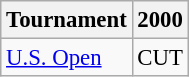<table class="wikitable" style="font-size:95%;">
<tr>
<th>Tournament</th>
<th>2000</th>
</tr>
<tr>
<td><a href='#'>U.S. Open</a></td>
<td align="center">CUT</td>
</tr>
</table>
